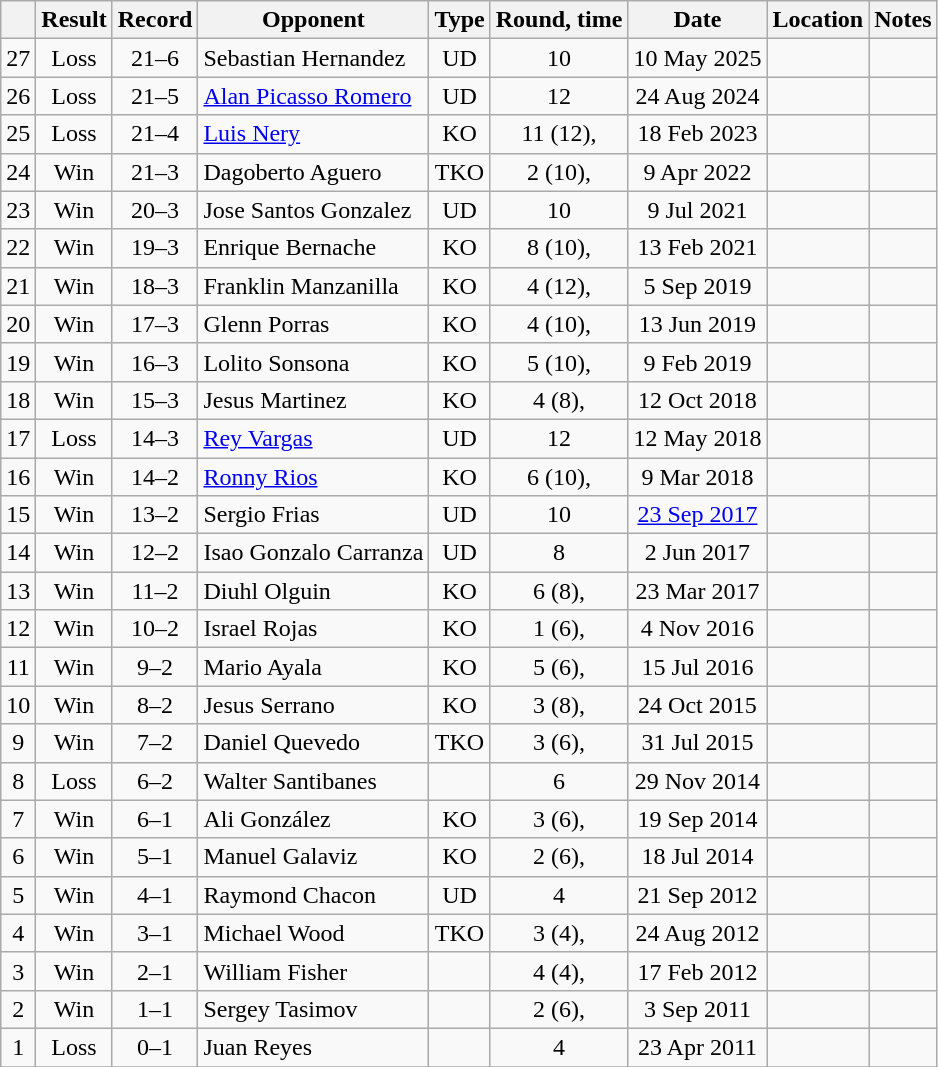<table class="wikitable" style="text-align:center">
<tr>
<th></th>
<th>Result</th>
<th>Record</th>
<th>Opponent</th>
<th>Type</th>
<th>Round, time</th>
<th>Date</th>
<th>Location</th>
<th>Notes</th>
</tr>
<tr>
<td>27</td>
<td>Loss</td>
<td>21–6</td>
<td align=left>Sebastian Hernandez</td>
<td>UD</td>
<td>10</td>
<td>10 May 2025</td>
<td align=left></td>
<td></td>
</tr>
<tr>
<td>26</td>
<td>Loss</td>
<td>21–5</td>
<td align=left><a href='#'>Alan Picasso Romero</a></td>
<td>UD</td>
<td>12</td>
<td>24 Aug 2024</td>
<td align=left></td>
<td align=left></td>
</tr>
<tr>
<td>25</td>
<td>Loss</td>
<td>21–4</td>
<td align=left><a href='#'>Luis Nery</a></td>
<td>KO</td>
<td>11 (12), </td>
<td>18 Feb 2023</td>
<td align=left></td>
<td></td>
</tr>
<tr>
<td>24</td>
<td>Win</td>
<td>21–3</td>
<td align=left>Dagoberto Aguero</td>
<td>TKO</td>
<td>2 (10), </td>
<td>9 Apr 2022</td>
<td align=left></td>
<td></td>
</tr>
<tr>
<td>23</td>
<td>Win</td>
<td>20–3</td>
<td align=left>Jose Santos Gonzalez</td>
<td>UD</td>
<td>10</td>
<td>9 Jul 2021</td>
<td align=left></td>
<td></td>
</tr>
<tr>
<td>22</td>
<td>Win</td>
<td>19–3</td>
<td align=left>Enrique Bernache</td>
<td>KO</td>
<td>8 (10), </td>
<td>13 Feb 2021</td>
<td align=left></td>
<td></td>
</tr>
<tr>
<td>21</td>
<td>Win</td>
<td>18–3</td>
<td align=left>Franklin Manzanilla</td>
<td>KO</td>
<td>4 (12), </td>
<td>5 Sep 2019</td>
<td align=left></td>
<td></td>
</tr>
<tr>
<td>20</td>
<td>Win</td>
<td>17–3</td>
<td align=left>Glenn Porras</td>
<td>KO</td>
<td>4 (10), </td>
<td>13 Jun 2019</td>
<td align=left></td>
<td></td>
</tr>
<tr>
<td>19</td>
<td>Win</td>
<td>16–3</td>
<td align=left>Lolito Sonsona</td>
<td>KO</td>
<td>5 (10), </td>
<td>9 Feb 2019</td>
<td align=left></td>
<td></td>
</tr>
<tr>
<td>18</td>
<td>Win</td>
<td>15–3</td>
<td align=left>Jesus Martinez</td>
<td>KO</td>
<td>4 (8), </td>
<td>12 Oct 2018</td>
<td align=left></td>
<td></td>
</tr>
<tr>
<td>17</td>
<td>Loss</td>
<td>14–3</td>
<td align=left><a href='#'>Rey Vargas</a></td>
<td>UD</td>
<td>12</td>
<td>12 May 2018</td>
<td align=left></td>
<td align=left></td>
</tr>
<tr>
<td>16</td>
<td>Win</td>
<td>14–2</td>
<td align=left><a href='#'>Ronny Rios</a></td>
<td>KO</td>
<td>6 (10), </td>
<td>9 Mar 2018</td>
<td align=left></td>
<td align=left></td>
</tr>
<tr>
<td>15</td>
<td>Win</td>
<td>13–2</td>
<td align=left>Sergio Frias</td>
<td>UD</td>
<td>10</td>
<td><a href='#'>23 Sep 2017</a></td>
<td align=left></td>
<td align=left></td>
</tr>
<tr>
<td>14</td>
<td>Win</td>
<td>12–2</td>
<td align=left>Isao Gonzalo Carranza</td>
<td>UD</td>
<td>8</td>
<td>2 Jun 2017</td>
<td align=left></td>
<td></td>
</tr>
<tr>
<td>13</td>
<td>Win</td>
<td>11–2</td>
<td align=left>Diuhl Olguin</td>
<td>KO</td>
<td>6 (8), </td>
<td>23 Mar 2017</td>
<td align=left></td>
<td></td>
</tr>
<tr>
<td>12</td>
<td>Win</td>
<td>10–2</td>
<td align=left>Israel Rojas</td>
<td>KO</td>
<td>1 (6), </td>
<td>4 Nov 2016</td>
<td align=left></td>
<td></td>
</tr>
<tr>
<td>11</td>
<td>Win</td>
<td>9–2</td>
<td align=left>Mario Ayala</td>
<td>KO</td>
<td>5 (6), </td>
<td>15 Jul 2016</td>
<td align=left></td>
<td></td>
</tr>
<tr>
<td>10</td>
<td>Win</td>
<td>8–2</td>
<td align=left>Jesus Serrano</td>
<td>KO</td>
<td>3 (8), </td>
<td>24 Oct 2015</td>
<td align=left></td>
<td></td>
</tr>
<tr>
<td>9</td>
<td>Win</td>
<td>7–2</td>
<td align=left>Daniel Quevedo</td>
<td>TKO</td>
<td>3 (6), </td>
<td>31 Jul 2015</td>
<td align=left></td>
<td></td>
</tr>
<tr>
<td>8</td>
<td>Loss</td>
<td>6–2</td>
<td align=left>Walter Santibanes</td>
<td></td>
<td>6</td>
<td>29 Nov 2014</td>
<td align=left></td>
<td></td>
</tr>
<tr>
<td>7</td>
<td>Win</td>
<td>6–1</td>
<td align=left>Ali González</td>
<td>KO</td>
<td>3 (6), </td>
<td>19 Sep 2014</td>
<td align=left></td>
<td></td>
</tr>
<tr>
<td>6</td>
<td>Win</td>
<td>5–1</td>
<td align=left>Manuel Galaviz</td>
<td>KO</td>
<td>2 (6), </td>
<td>18 Jul 2014</td>
<td align=left></td>
<td></td>
</tr>
<tr>
<td>5</td>
<td>Win</td>
<td>4–1</td>
<td align=left>Raymond Chacon</td>
<td>UD</td>
<td>4</td>
<td>21 Sep 2012</td>
<td align=left></td>
<td></td>
</tr>
<tr>
<td>4</td>
<td>Win</td>
<td>3–1</td>
<td align=left>Michael Wood</td>
<td>TKO</td>
<td>3 (4), </td>
<td>24 Aug 2012</td>
<td align=left></td>
<td></td>
</tr>
<tr>
<td>3</td>
<td>Win</td>
<td>2–1</td>
<td align=left>William Fisher</td>
<td></td>
<td>4 (4), </td>
<td>17 Feb 2012</td>
<td align=left></td>
<td></td>
</tr>
<tr>
<td>2</td>
<td>Win</td>
<td>1–1</td>
<td align=left>Sergey Tasimov</td>
<td></td>
<td>2 (6), </td>
<td>3 Sep 2011</td>
<td align=left></td>
<td></td>
</tr>
<tr>
<td>1</td>
<td>Loss</td>
<td>0–1</td>
<td align=left>Juan Reyes</td>
<td></td>
<td>4</td>
<td>23 Apr 2011</td>
<td align=left></td>
<td></td>
</tr>
<tr>
</tr>
</table>
